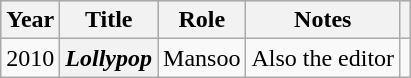<table class="wikitable sortable plainrowheaders">
<tr style="background:#ccc; text-align:center;">
<th scope="col">Year</th>
<th scope="col">Title</th>
<th scope="col">Role</th>
<th scope="col">Notes</th>
<th scope="col" class="unsortable"></th>
</tr>
<tr>
<td>2010</td>
<th scope="row"><em>Lollypop</em></th>
<td>Mansoo</td>
<td>Also the editor</td>
<td style="text-align: center;"></td>
</tr>
</table>
